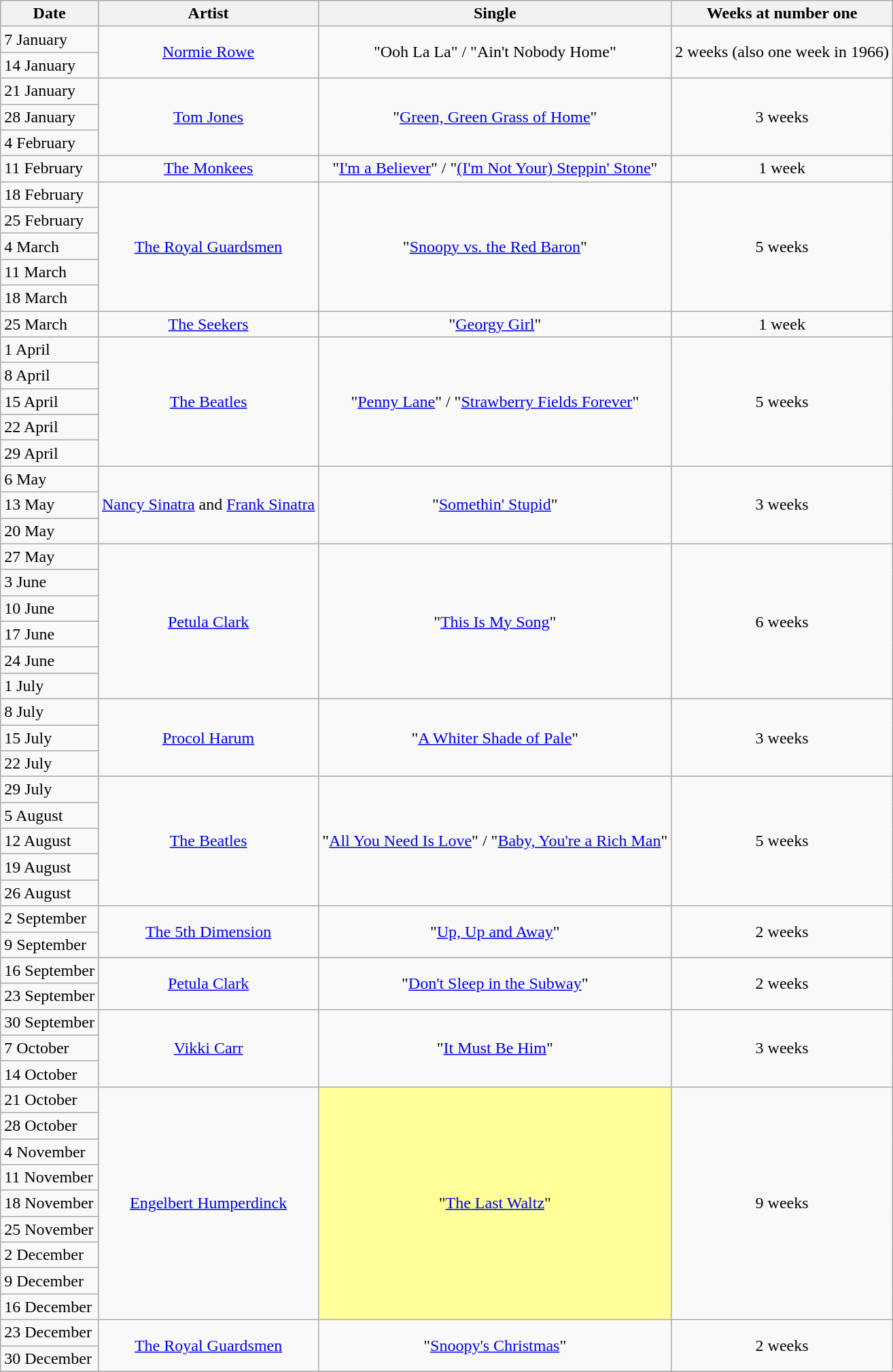<table class="wikitable">
<tr>
<th>Date</th>
<th>Artist</th>
<th>Single</th>
<th>Weeks at number one</th>
</tr>
<tr>
<td>7 January</td>
<td align="center" rowspan=2><a href='#'>Normie Rowe</a></td>
<td align="center" rowspan=2>"Ooh La La" / "Ain't Nobody Home"</td>
<td align="center" rowspan=2>2 weeks (also one week in 1966)</td>
</tr>
<tr>
<td>14 January</td>
</tr>
<tr>
<td>21 January</td>
<td align="center" rowspan=3><a href='#'>Tom Jones</a></td>
<td align="center" rowspan=3>"<a href='#'>Green, Green Grass of Home</a>"</td>
<td align="center" rowspan=3>3 weeks</td>
</tr>
<tr>
<td>28 January</td>
</tr>
<tr>
<td>4 February</td>
</tr>
<tr>
<td>11 February</td>
<td align="center"><a href='#'>The Monkees</a></td>
<td align="center">"<a href='#'>I'm a Believer</a>" / "<a href='#'>(I'm Not Your) Steppin' Stone</a>"</td>
<td align="center">1 week</td>
</tr>
<tr>
<td>18 February</td>
<td align="center" rowspan=5><a href='#'>The Royal Guardsmen</a></td>
<td align="center" rowspan=5>"<a href='#'>Snoopy vs. the Red Baron</a>"</td>
<td align="center" rowspan=5>5 weeks</td>
</tr>
<tr>
<td>25 February</td>
</tr>
<tr>
<td>4 March</td>
</tr>
<tr>
<td>11 March</td>
</tr>
<tr>
<td>18 March</td>
</tr>
<tr>
<td>25 March</td>
<td align="center"><a href='#'>The Seekers</a></td>
<td align="center">"<a href='#'>Georgy Girl</a>"</td>
<td align="center">1 week</td>
</tr>
<tr>
<td>1 April</td>
<td align="center" rowspan=5><a href='#'>The Beatles</a></td>
<td align="center" rowspan=5>"<a href='#'>Penny Lane</a>" / "<a href='#'>Strawberry Fields Forever</a>"</td>
<td align="center" rowspan=5>5 weeks</td>
</tr>
<tr>
<td>8 April</td>
</tr>
<tr>
<td>15 April</td>
</tr>
<tr>
<td>22 April</td>
</tr>
<tr>
<td>29 April</td>
</tr>
<tr>
<td>6 May</td>
<td align="center" rowspan=3><a href='#'>Nancy Sinatra</a> and <a href='#'>Frank Sinatra</a></td>
<td align="center" rowspan=3>"<a href='#'>Somethin' Stupid</a>"</td>
<td align="center" rowspan=3>3 weeks</td>
</tr>
<tr>
<td>13 May</td>
</tr>
<tr>
<td>20 May</td>
</tr>
<tr>
<td>27 May</td>
<td align="center" rowspan=6><a href='#'>Petula Clark</a></td>
<td align="center" rowspan=6>"<a href='#'>This Is My Song</a>"</td>
<td align="center" rowspan=6>6 weeks</td>
</tr>
<tr>
<td>3 June</td>
</tr>
<tr>
<td>10 June</td>
</tr>
<tr>
<td>17 June</td>
</tr>
<tr>
<td>24 June</td>
</tr>
<tr>
<td>1 July</td>
</tr>
<tr>
<td>8 July</td>
<td align="center" rowspan=3><a href='#'>Procol Harum</a></td>
<td align="center" rowspan=3>"<a href='#'>A Whiter Shade of Pale</a>"</td>
<td align="center" rowspan=3>3 weeks</td>
</tr>
<tr>
<td>15 July</td>
</tr>
<tr>
<td>22 July</td>
</tr>
<tr>
<td>29 July</td>
<td align="center" rowspan=5><a href='#'>The Beatles</a></td>
<td align="center" rowspan=5>"<a href='#'>All You Need Is Love</a>" / "<a href='#'>Baby, You're a Rich Man</a>"</td>
<td align="center" rowspan=5>5 weeks</td>
</tr>
<tr>
<td>5 August</td>
</tr>
<tr>
<td>12 August</td>
</tr>
<tr>
<td>19 August</td>
</tr>
<tr>
<td>26 August</td>
</tr>
<tr>
<td>2 September</td>
<td align="center" rowspan=2><a href='#'>The 5th Dimension</a></td>
<td align="center" rowspan=2>"<a href='#'>Up, Up and Away</a>"</td>
<td align="center" rowspan=2>2 weeks</td>
</tr>
<tr>
<td>9 September</td>
</tr>
<tr>
<td>16 September</td>
<td align="center" rowspan=2><a href='#'>Petula Clark</a></td>
<td align="center" rowspan=2>"<a href='#'>Don't Sleep in the Subway</a>"</td>
<td align="center" rowspan=2>2 weeks</td>
</tr>
<tr>
<td>23 September</td>
</tr>
<tr>
<td>30 September</td>
<td align="center" rowspan=3><a href='#'>Vikki Carr</a></td>
<td align="center" rowspan=3>"<a href='#'>It Must Be Him</a>"</td>
<td align="center" rowspan=3>3 weeks</td>
</tr>
<tr>
<td>7 October</td>
</tr>
<tr>
<td>14 October</td>
</tr>
<tr>
<td>21 October</td>
<td align="center" rowspan=9><a href='#'>Engelbert Humperdinck</a></td>
<td bgcolor=#FFFF99 align="center" rowspan=9>"<a href='#'>The Last Waltz</a>"</td>
<td align="center" rowspan=9>9 weeks</td>
</tr>
<tr>
<td>28 October</td>
</tr>
<tr>
<td>4 November</td>
</tr>
<tr>
<td>11 November</td>
</tr>
<tr>
<td>18 November</td>
</tr>
<tr>
<td>25 November</td>
</tr>
<tr>
<td>2 December</td>
</tr>
<tr>
<td>9 December</td>
</tr>
<tr>
<td>16 December</td>
</tr>
<tr>
<td>23 December</td>
<td align="center" rowspan=2><a href='#'>The Royal Guardsmen</a></td>
<td align="center" rowspan=2>"<a href='#'>Snoopy's Christmas</a>"</td>
<td align="center" rowspan=2>2 weeks</td>
</tr>
<tr>
<td>30 December</td>
</tr>
<tr>
</tr>
</table>
